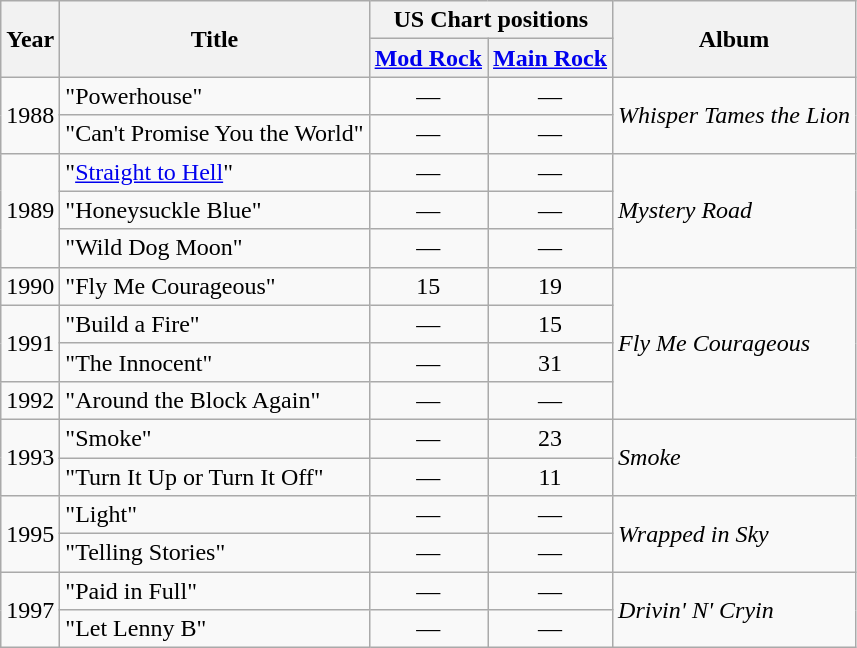<table class="wikitable">
<tr>
<th rowspan="2">Year</th>
<th rowspan="2">Title</th>
<th colspan="2">US Chart positions</th>
<th rowspan="2">Album</th>
</tr>
<tr>
<th><a href='#'>Mod Rock</a></th>
<th><a href='#'>Main Rock</a></th>
</tr>
<tr>
<td rowspan="2">1988</td>
<td>"Powerhouse"</td>
<td style="text-align:center;">—</td>
<td style="text-align:center;">—</td>
<td rowspan="2"><em>Whisper Tames the Lion</em></td>
</tr>
<tr>
<td>"Can't Promise You the World"</td>
<td style="text-align:center;">—</td>
<td style="text-align:center;">—</td>
</tr>
<tr>
<td rowspan="3">1989</td>
<td>"<a href='#'>Straight to Hell</a>"</td>
<td style="text-align:center;">—</td>
<td style="text-align:center;">—</td>
<td rowspan="3"><em>Mystery Road</em></td>
</tr>
<tr>
<td>"Honeysuckle Blue"</td>
<td style="text-align:center;">—</td>
<td style="text-align:center;">—</td>
</tr>
<tr>
<td>"Wild Dog Moon"</td>
<td style="text-align:center;">—</td>
<td style="text-align:center;">—</td>
</tr>
<tr>
<td>1990</td>
<td>"Fly Me Courageous"</td>
<td style="text-align:center;">15</td>
<td style="text-align:center;">19</td>
<td rowspan="4"><em>Fly Me Courageous</em></td>
</tr>
<tr>
<td rowspan="2">1991</td>
<td>"Build a Fire"</td>
<td style="text-align:center;">—</td>
<td style="text-align:center;">15</td>
</tr>
<tr>
<td>"The Innocent"</td>
<td style="text-align:center;">—</td>
<td style="text-align:center;">31</td>
</tr>
<tr>
<td>1992</td>
<td>"Around the Block Again"</td>
<td style="text-align:center;">—</td>
<td style="text-align:center;">—</td>
</tr>
<tr>
<td rowspan="2">1993</td>
<td>"Smoke"</td>
<td style="text-align:center;">—</td>
<td style="text-align:center;">23</td>
<td rowspan="2"><em>Smoke</em></td>
</tr>
<tr>
<td>"Turn It Up or Turn It Off"</td>
<td style="text-align:center;">—</td>
<td style="text-align:center;">11</td>
</tr>
<tr>
<td rowspan="2">1995</td>
<td>"Light"</td>
<td style="text-align:center;">—</td>
<td style="text-align:center;">—</td>
<td rowspan="2"><em>Wrapped in Sky</em></td>
</tr>
<tr>
<td>"Telling Stories"</td>
<td style="text-align:center;">—</td>
<td style="text-align:center;">—</td>
</tr>
<tr>
<td rowspan="2">1997</td>
<td>"Paid in Full"</td>
<td style="text-align:center;">—</td>
<td style="text-align:center;">—</td>
<td rowspan="2"><em>Drivin' N' Cryin</em></td>
</tr>
<tr>
<td>"Let Lenny B"</td>
<td style="text-align:center;">—</td>
<td style="text-align:center;">—</td>
</tr>
</table>
